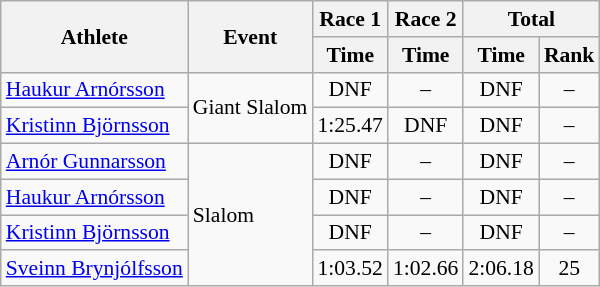<table class="wikitable" style="font-size:90%">
<tr>
<th rowspan="2">Athlete</th>
<th rowspan="2">Event</th>
<th>Race 1</th>
<th>Race 2</th>
<th colspan="2">Total</th>
</tr>
<tr>
<th>Time</th>
<th>Time</th>
<th>Time</th>
<th>Rank</th>
</tr>
<tr>
<td><a href='#'>Haukur Arnórsson</a></td>
<td rowspan="2">Giant Slalom</td>
<td align="center">DNF</td>
<td align="center">–</td>
<td align="center">DNF</td>
<td align="center">–</td>
</tr>
<tr>
<td><a href='#'>Kristinn Björnsson</a></td>
<td align="center">1:25.47</td>
<td align="center">DNF</td>
<td align="center">DNF</td>
<td align="center">–</td>
</tr>
<tr>
<td><a href='#'>Arnór Gunnarsson</a></td>
<td rowspan="4">Slalom</td>
<td align="center">DNF</td>
<td align="center">–</td>
<td align="center">DNF</td>
<td align="center">–</td>
</tr>
<tr>
<td><a href='#'>Haukur Arnórsson</a></td>
<td align="center">DNF</td>
<td align="center">–</td>
<td align="center">DNF</td>
<td align="center">–</td>
</tr>
<tr>
<td><a href='#'>Kristinn Björnsson</a></td>
<td align="center">DNF</td>
<td align="center">–</td>
<td align="center">DNF</td>
<td align="center">–</td>
</tr>
<tr>
<td><a href='#'>Sveinn Brynjólfsson</a></td>
<td align="center">1:03.52</td>
<td align="center">1:02.66</td>
<td align="center">2:06.18</td>
<td align="center">25</td>
</tr>
</table>
